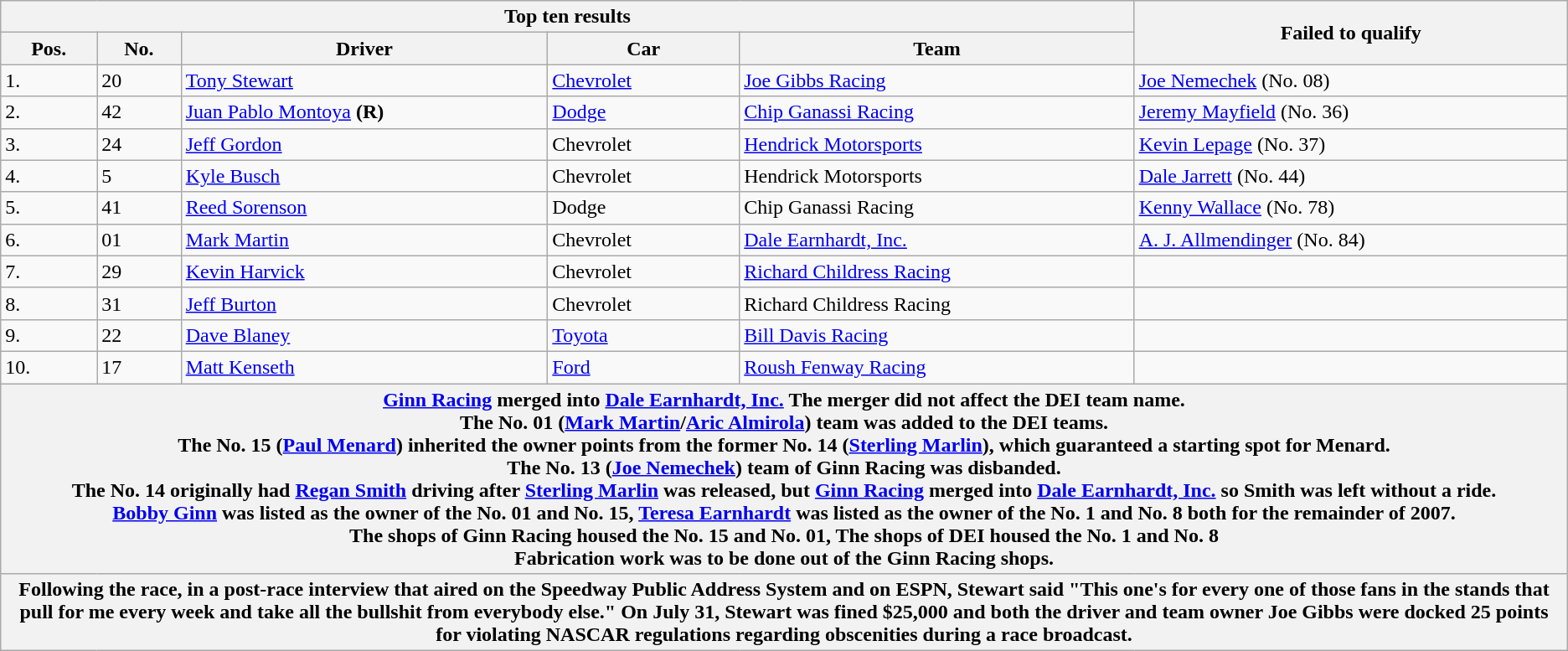<table class="wikitable">
<tr>
<th colspan=5>Top ten results</th>
<th rowspan=2>Failed to qualify</th>
</tr>
<tr>
<th>Pos.</th>
<th>No.</th>
<th>Driver</th>
<th>Car</th>
<th>Team</th>
</tr>
<tr>
<td>1.</td>
<td>20</td>
<td><a href='#'>Tony Stewart</a></td>
<td><a href='#'>Chevrolet</a></td>
<td><a href='#'>Joe Gibbs Racing</a></td>
<td><a href='#'>Joe Nemechek</a> (No. 08)</td>
</tr>
<tr>
<td>2.</td>
<td>42</td>
<td><a href='#'>Juan Pablo Montoya</a> <strong>(R)</strong></td>
<td><a href='#'>Dodge</a></td>
<td><a href='#'>Chip Ganassi Racing</a></td>
<td><a href='#'>Jeremy Mayfield</a> (No. 36)</td>
</tr>
<tr>
<td>3.</td>
<td>24</td>
<td><a href='#'>Jeff Gordon</a></td>
<td>Chevrolet</td>
<td><a href='#'>Hendrick Motorsports</a></td>
<td><a href='#'>Kevin Lepage</a> (No. 37)</td>
</tr>
<tr>
<td>4.</td>
<td>5</td>
<td><a href='#'>Kyle Busch</a></td>
<td>Chevrolet</td>
<td>Hendrick Motorsports</td>
<td><a href='#'>Dale Jarrett</a> (No. 44)</td>
</tr>
<tr>
<td>5.</td>
<td>41</td>
<td><a href='#'>Reed Sorenson</a></td>
<td>Dodge</td>
<td>Chip Ganassi Racing</td>
<td><a href='#'>Kenny Wallace</a> (No. 78)</td>
</tr>
<tr>
<td>6.</td>
<td>01</td>
<td><a href='#'>Mark Martin</a></td>
<td>Chevrolet</td>
<td><a href='#'>Dale Earnhardt, Inc.</a></td>
<td><a href='#'>A. J. Allmendinger</a> (No. 84)</td>
</tr>
<tr>
<td>7.</td>
<td>29</td>
<td><a href='#'>Kevin Harvick</a></td>
<td>Chevrolet</td>
<td><a href='#'>Richard Childress Racing</a></td>
<td></td>
</tr>
<tr>
<td>8.</td>
<td>31</td>
<td><a href='#'>Jeff Burton</a></td>
<td>Chevrolet</td>
<td>Richard Childress Racing</td>
<td></td>
</tr>
<tr>
<td>9.</td>
<td>22</td>
<td><a href='#'>Dave Blaney</a></td>
<td><a href='#'>Toyota</a></td>
<td><a href='#'>Bill Davis Racing</a></td>
<td></td>
</tr>
<tr>
<td>10.</td>
<td>17</td>
<td><a href='#'>Matt Kenseth</a></td>
<td><a href='#'>Ford</a></td>
<td><a href='#'>Roush Fenway Racing</a></td>
<td></td>
</tr>
<tr>
<th colspan=6><a href='#'>Ginn Racing</a> merged into <a href='#'>Dale Earnhardt, Inc.</a> The merger did not affect the DEI team name.<br>The No. 01 (<a href='#'>Mark Martin</a>/<a href='#'>Aric Almirola</a>) team was added to the DEI teams.<br>The No. 15 (<a href='#'>Paul Menard</a>) inherited the owner points from the former No. 14 (<a href='#'>Sterling Marlin</a>), which guaranteed a starting spot for Menard.<br>The No. 13 (<a href='#'>Joe Nemechek</a>) team of Ginn Racing was disbanded.<br>The No. 14 originally had <a href='#'>Regan Smith</a> driving after <a href='#'>Sterling Marlin</a> was released, but <a href='#'>Ginn Racing</a> merged into <a href='#'>Dale Earnhardt, Inc.</a> so Smith was left without a ride.<br><a href='#'>Bobby Ginn</a> was listed as the owner of the No. 01 and No. 15, <a href='#'>Teresa Earnhardt</a> was listed as the owner of the No. 1 and No. 8 both for the remainder of 2007.<br>The shops of Ginn Racing housed the No. 15 and No. 01, The shops of DEI housed the No. 1 and No. 8<br>Fabrication work was to be done out of the Ginn Racing shops.</th>
</tr>
<tr>
<th colspan=6>Following the race, in a post-race interview that aired on the Speedway Public Address System and on ESPN, Stewart said "This one's for every one of those fans in the stands that pull for me every week and take all the bullshit from everybody else."  On July 31, Stewart was fined $25,000 and both the driver and team owner Joe Gibbs were docked 25 points for violating NASCAR regulations regarding obscenities during a race broadcast.</th>
</tr>
</table>
